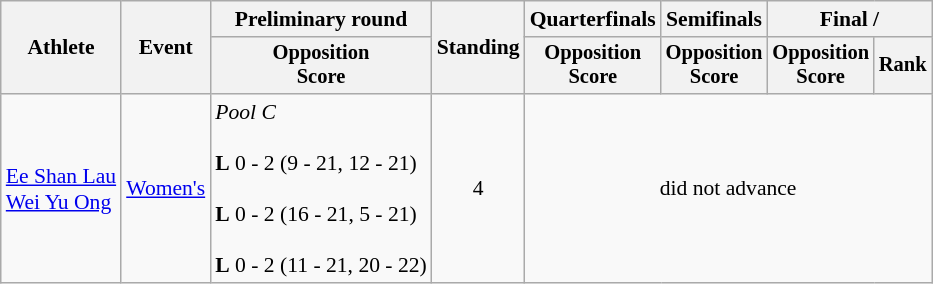<table class=wikitable style="font-size:90%">
<tr>
<th rowspan="2">Athlete</th>
<th rowspan="2">Event</th>
<th>Preliminary round</th>
<th rowspan="2">Standing</th>
<th>Quarterfinals</th>
<th>Semifinals</th>
<th colspan=2>Final / </th>
</tr>
<tr style="font-size:95%">
<th>Opposition<br>Score</th>
<th>Opposition<br>Score</th>
<th>Opposition<br>Score</th>
<th>Opposition<br>Score</th>
<th>Rank</th>
</tr>
<tr align=center>
<td align=left><a href='#'>Ee Shan Lau</a><br><a href='#'>Wei Yu Ong</a></td>
<td align=left><a href='#'>Women's</a></td>
<td align=left><em>Pool C</em><br><br><strong>L</strong> 0 - 2 (9 - 21, 12 - 21)<br><br><strong>L</strong> 0 - 2 (16 - 21, 5 - 21)<br><br><strong>L</strong> 0 - 2 (11 - 21, 20 - 22)</td>
<td>4</td>
<td Colspan=4>did not advance</td>
</tr>
</table>
